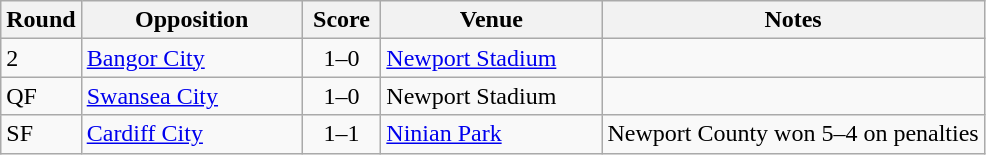<table class="wikitable">
<tr>
<th width="45">Round</th>
<th style="width:140px;">Opposition</th>
<th width="45">Score</th>
<th style="width:140px;">Venue</th>
<th>Notes</th>
</tr>
<tr>
<td>2</td>
<td><a href='#'>Bangor City</a></td>
<td style="text-align:center;">1–0</td>
<td><a href='#'>Newport Stadium</a></td>
<td></td>
</tr>
<tr>
<td>QF</td>
<td><a href='#'>Swansea City</a></td>
<td style="text-align:center;">1–0</td>
<td>Newport Stadium</td>
<td></td>
</tr>
<tr>
<td>SF</td>
<td><a href='#'>Cardiff City</a></td>
<td style="text-align:center;">1–1</td>
<td><a href='#'>Ninian Park</a></td>
<td>Newport County won 5–4 on penalties</td>
</tr>
</table>
